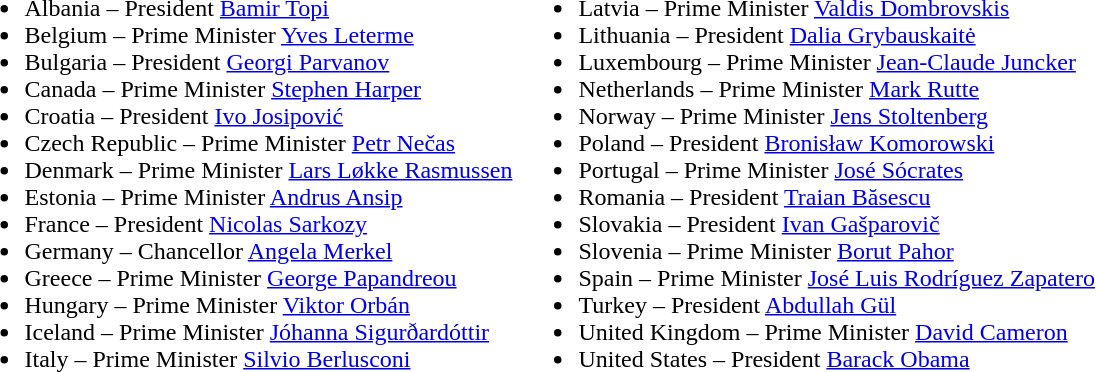<table>
<tr>
<td><br><ul><li> Albania – President <a href='#'>Bamir Topi</a></li><li> Belgium – Prime Minister <a href='#'>Yves Leterme</a></li><li> Bulgaria – President <a href='#'>Georgi Parvanov</a></li><li>  Canada – Prime Minister <a href='#'>Stephen Harper</a></li><li> Croatia – President <a href='#'>Ivo Josipović</a></li><li> Czech Republic – Prime Minister <a href='#'>Petr Nečas</a></li><li> Denmark – Prime Minister <a href='#'>Lars Løkke Rasmussen</a></li><li> Estonia – Prime Minister <a href='#'>Andrus Ansip</a></li><li> France – President <a href='#'>Nicolas Sarkozy</a></li><li> Germany – Chancellor <a href='#'>Angela Merkel</a></li><li> Greece – Prime Minister <a href='#'>George Papandreou</a></li><li> Hungary – Prime Minister <a href='#'>Viktor Orbán</a></li><li> Iceland – Prime Minister <a href='#'>Jóhanna Sigurðardóttir</a></li><li> Italy – Prime Minister <a href='#'>Silvio Berlusconi</a></li></ul></td>
<td valign = top><br><ul><li> Latvia – Prime Minister <a href='#'>Valdis Dombrovskis</a></li><li> Lithuania – President <a href='#'>Dalia Grybauskaitė</a></li><li> Luxembourg – Prime Minister <a href='#'>Jean-Claude Juncker</a></li><li> Netherlands – Prime Minister <a href='#'>Mark Rutte</a></li><li> Norway – Prime Minister <a href='#'>Jens Stoltenberg</a></li><li> Poland – President <a href='#'>Bronisław Komorowski</a></li><li> Portugal – Prime Minister <a href='#'>José Sócrates</a></li><li> Romania – President <a href='#'>Traian Băsescu</a></li><li> Slovakia – President <a href='#'>Ivan Gašparovič</a></li><li> Slovenia – Prime Minister <a href='#'>Borut Pahor</a></li><li> Spain –  Prime Minister <a href='#'>José Luis Rodríguez Zapatero</a></li><li> Turkey – President <a href='#'>Abdullah Gül</a></li><li> United Kingdom – Prime Minister <a href='#'>David Cameron</a></li><li> United States – President <a href='#'>Barack Obama</a></li></ul></td>
</tr>
</table>
